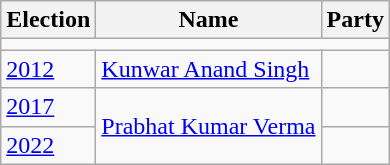<table class="wikitable sortable">
<tr>
<th>Election</th>
<th>Name</th>
<th colspan=2>Party</th>
</tr>
<tr>
<td colspan="4"></td>
</tr>
<tr>
<td><a href='#'>2012</a></td>
<td><a href='#'>Kunwar Anand Singh</a></td>
<td></td>
</tr>
<tr>
<td><a href='#'>2017</a></td>
<td rowspan="2"><a href='#'>Prabhat Kumar Verma</a></td>
<td></td>
</tr>
<tr>
<td><a href='#'>2022</a></td>
</tr>
</table>
